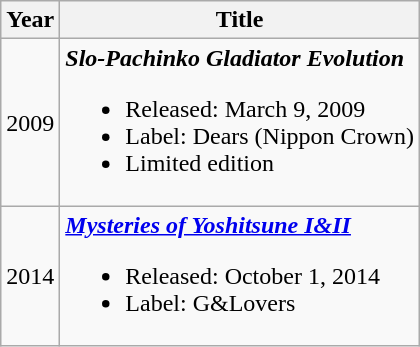<table class="wikitable">
<tr>
<th>Year</th>
<th>Title</th>
</tr>
<tr>
<td>2009</td>
<td><strong><em>Slo-Pachinko Gladiator Evolution</em></strong><br><ul><li>Released: March 9, 2009</li><li>Label: Dears (Nippon Crown)</li><li>Limited edition</li></ul></td>
</tr>
<tr>
<td>2014</td>
<td><strong><em><a href='#'>Mysteries of Yoshitsune I&II</a></em></strong><br><ul><li>Released: October 1, 2014</li><li>Label: G&Lovers</li></ul></td>
</tr>
</table>
